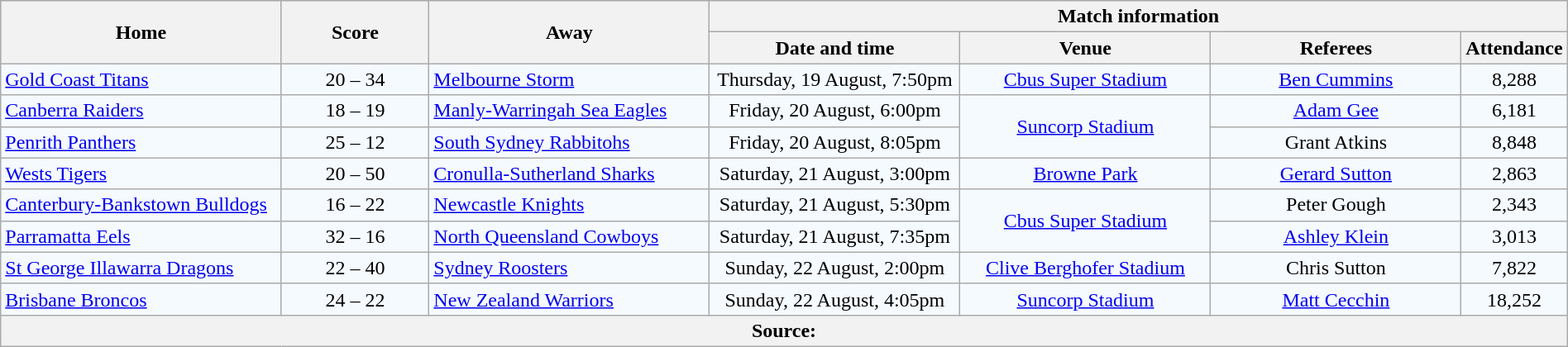<table class="wikitable" style="border-collapse:collapse; text-align:center; width:100%;">
<tr style="background:#c1d8ff;">
<th rowspan="2" style="width:19%;">Home</th>
<th rowspan="2" style="width:10%;">Score</th>
<th rowspan="2" style="width:19%;">Away</th>
<th colspan="6">Match information</th>
</tr>
<tr style="background:#efefef;">
<th width="17%">Date and time</th>
<th width="17%">Venue</th>
<th width="17%">Referees</th>
<th width="5%">Attendance</th>
</tr>
<tr style="text-align:center; background:#f5faff;">
<td align="left"> <a href='#'>Gold Coast Titans</a></td>
<td>20 – 34</td>
<td align="left"> <a href='#'>Melbourne Storm</a></td>
<td>Thursday, 19 August, 7:50pm</td>
<td><a href='#'>Cbus Super Stadium</a></td>
<td><a href='#'>Ben Cummins</a></td>
<td>8,288</td>
</tr>
<tr style="text-align:center; background:#f5faff;">
<td align="left"> <a href='#'>Canberra Raiders</a></td>
<td>18 – 19</td>
<td align="left"> <a href='#'>Manly-Warringah Sea Eagles</a></td>
<td>Friday, 20 August, 6:00pm</td>
<td rowspan="2"><a href='#'>Suncorp Stadium</a></td>
<td><a href='#'>Adam Gee</a></td>
<td>6,181</td>
</tr>
<tr style="text-align:center; background:#f5faff;">
<td align="left"> <a href='#'>Penrith Panthers</a></td>
<td>25 – 12</td>
<td align="left"> <a href='#'>South Sydney Rabbitohs</a></td>
<td>Friday, 20 August, 8:05pm</td>
<td>Grant Atkins</td>
<td>8,848</td>
</tr>
<tr style="text-align:center; background:#f5faff;">
<td align="left"> <a href='#'>Wests Tigers</a></td>
<td>20 – 50</td>
<td align="left"> <a href='#'>Cronulla-Sutherland Sharks</a></td>
<td>Saturday, 21 August, 3:00pm</td>
<td><a href='#'>Browne Park</a></td>
<td><a href='#'>Gerard Sutton</a></td>
<td>2,863</td>
</tr>
<tr style="text-align:center; background:#f5faff;">
<td align="left"> <a href='#'>Canterbury-Bankstown Bulldogs</a></td>
<td>16 – 22</td>
<td align="left"> <a href='#'>Newcastle Knights</a></td>
<td>Saturday, 21 August, 5:30pm</td>
<td rowspan="2"><a href='#'>Cbus Super Stadium</a></td>
<td>Peter Gough</td>
<td>2,343</td>
</tr>
<tr style="text-align:center; background:#f5faff;">
<td align="left"> <a href='#'>Parramatta Eels</a></td>
<td>32 – 16</td>
<td align="left"> <a href='#'>North Queensland Cowboys</a></td>
<td>Saturday, 21 August, 7:35pm</td>
<td><a href='#'>Ashley Klein</a></td>
<td>3,013</td>
</tr>
<tr style="text-align:center; background:#f5faff;">
<td align="left"> <a href='#'>St George Illawarra Dragons</a></td>
<td>22 – 40</td>
<td align="left"> <a href='#'>Sydney Roosters</a></td>
<td>Sunday, 22 August, 2:00pm</td>
<td><a href='#'>Clive Berghofer Stadium</a></td>
<td>Chris Sutton</td>
<td>7,822</td>
</tr>
<tr style="text-align:center; background:#f5faff;">
<td align="left"> <a href='#'>Brisbane Broncos</a></td>
<td>24 – 22</td>
<td align="left"> <a href='#'>New Zealand Warriors</a></td>
<td>Sunday, 22 August, 4:05pm</td>
<td><a href='#'>Suncorp Stadium</a></td>
<td><a href='#'>Matt Cecchin</a></td>
<td>18,252</td>
</tr>
<tr>
<th colspan="7">Source:</th>
</tr>
</table>
